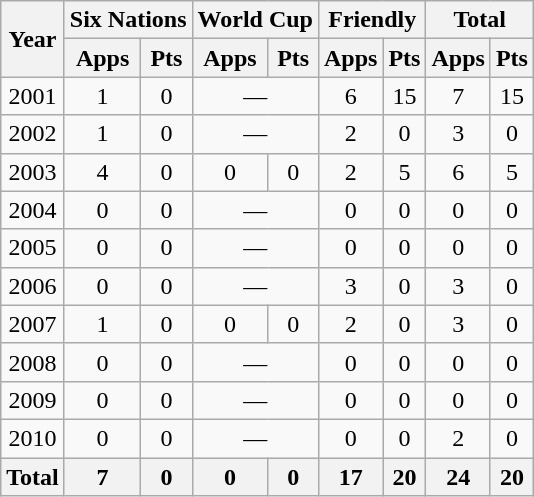<table class="wikitable" style="text-align:center">
<tr>
<th rowspan="2">Year</th>
<th colspan="2">Six Nations</th>
<th colspan="2">World Cup</th>
<th colspan="2">Friendly</th>
<th colspan="2">Total</th>
</tr>
<tr>
<th>Apps</th>
<th>Pts</th>
<th>Apps</th>
<th>Pts</th>
<th>Apps</th>
<th>Pts</th>
<th>Apps</th>
<th>Pts</th>
</tr>
<tr>
<td>2001</td>
<td>1</td>
<td>0</td>
<td colspan="2">—</td>
<td>6</td>
<td>15</td>
<td>7</td>
<td>15</td>
</tr>
<tr>
<td>2002</td>
<td>1</td>
<td>0</td>
<td colspan="2">—</td>
<td>2</td>
<td>0</td>
<td>3</td>
<td>0</td>
</tr>
<tr>
<td>2003</td>
<td>4</td>
<td>0</td>
<td>0</td>
<td>0</td>
<td>2</td>
<td>5</td>
<td>6</td>
<td>5</td>
</tr>
<tr>
<td>2004</td>
<td>0</td>
<td>0</td>
<td colspan="2">—</td>
<td>0</td>
<td>0</td>
<td>0</td>
<td>0</td>
</tr>
<tr>
<td>2005</td>
<td>0</td>
<td>0</td>
<td colspan="2">—</td>
<td>0</td>
<td>0</td>
<td>0</td>
<td>0</td>
</tr>
<tr>
<td>2006</td>
<td>0</td>
<td>0</td>
<td colspan="2">—</td>
<td>3</td>
<td>0</td>
<td>3</td>
<td>0</td>
</tr>
<tr>
<td>2007</td>
<td>1</td>
<td>0</td>
<td>0</td>
<td>0</td>
<td>2</td>
<td>0</td>
<td>3</td>
<td>0</td>
</tr>
<tr>
<td>2008</td>
<td>0</td>
<td>0</td>
<td colspan="2">—</td>
<td>0</td>
<td>0</td>
<td>0</td>
<td>0</td>
</tr>
<tr>
<td>2009</td>
<td>0</td>
<td>0</td>
<td colspan="2">—</td>
<td>0</td>
<td>0</td>
<td>0</td>
<td>0</td>
</tr>
<tr>
<td>2010</td>
<td>0</td>
<td>0</td>
<td colspan="2">—</td>
<td>0</td>
<td>0</td>
<td>2</td>
<td>0</td>
</tr>
<tr>
<th>Total</th>
<th>7</th>
<th>0</th>
<th>0</th>
<th>0</th>
<th>17</th>
<th>20</th>
<th>24</th>
<th>20</th>
</tr>
</table>
